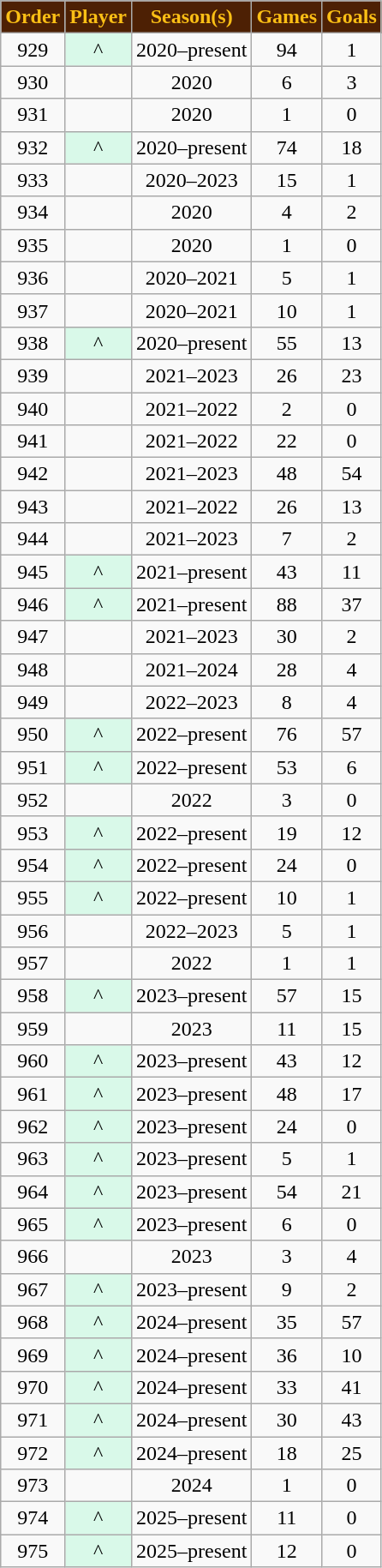<table class="wikitable sortable" style="text-align:center; width=70%">
<tr>
<th style="background: #4D2004; color: #FBBF15; font-weight:bold">Order</th>
<th style="background: #4D2004; color: #FBBF15; font-weight:bold">Player</th>
<th style="background: #4D2004; color: #FBBF15; font-weight:bold">Season(s)</th>
<th style="background: #4D2004; color: #FBBF15; font-weight:bold">Games</th>
<th style="background: #4D2004; color: #FBBF15; font-weight:bold">Goals</th>
</tr>
<tr>
<td>929</td>
<td style="background:#D9F9E9">^</td>
<td>2020–present</td>
<td>94</td>
<td>1</td>
</tr>
<tr>
<td>930</td>
<td></td>
<td>2020</td>
<td>6</td>
<td>3</td>
</tr>
<tr>
<td>931</td>
<td></td>
<td>2020</td>
<td>1</td>
<td>0</td>
</tr>
<tr>
<td>932</td>
<td style="background:#D9F9E9">^</td>
<td>2020–present</td>
<td>74</td>
<td>18</td>
</tr>
<tr>
<td>933</td>
<td></td>
<td>2020–2023</td>
<td>15</td>
<td>1</td>
</tr>
<tr>
<td>934</td>
<td></td>
<td>2020</td>
<td>4</td>
<td>2</td>
</tr>
<tr>
<td>935</td>
<td></td>
<td>2020</td>
<td>1</td>
<td>0</td>
</tr>
<tr>
<td>936</td>
<td></td>
<td>2020–2021</td>
<td>5</td>
<td>1</td>
</tr>
<tr>
<td>937</td>
<td></td>
<td>2020–2021</td>
<td>10</td>
<td>1</td>
</tr>
<tr>
<td>938</td>
<td style="background:#D9F9E9">^</td>
<td>2020–present</td>
<td>55</td>
<td>13</td>
</tr>
<tr>
<td>939</td>
<td></td>
<td>2021–2023</td>
<td>26</td>
<td>23</td>
</tr>
<tr>
<td>940</td>
<td></td>
<td>2021–2022</td>
<td>2</td>
<td>0</td>
</tr>
<tr>
<td>941</td>
<td></td>
<td>2021–2022</td>
<td>22</td>
<td>0</td>
</tr>
<tr>
<td>942</td>
<td></td>
<td>2021–2023</td>
<td>48</td>
<td>54</td>
</tr>
<tr>
<td>943</td>
<td></td>
<td>2021–2022</td>
<td>26</td>
<td>13</td>
</tr>
<tr>
<td>944</td>
<td></td>
<td>2021–2023</td>
<td>7</td>
<td>2</td>
</tr>
<tr>
<td>945</td>
<td style="background:#D9F9E9">^</td>
<td>2021–present</td>
<td>43</td>
<td>11</td>
</tr>
<tr>
<td>946</td>
<td style="background:#D9F9E9">^</td>
<td>2021–present</td>
<td>88</td>
<td>37</td>
</tr>
<tr>
<td>947</td>
<td></td>
<td>2021–2023</td>
<td>30</td>
<td>2</td>
</tr>
<tr>
<td>948</td>
<td></td>
<td>2021–2024</td>
<td>28</td>
<td>4</td>
</tr>
<tr>
<td>949</td>
<td></td>
<td>2022–2023</td>
<td>8</td>
<td>4</td>
</tr>
<tr>
<td>950</td>
<td style="background:#D9F9E9">^</td>
<td>2022–present</td>
<td>76</td>
<td>57</td>
</tr>
<tr>
<td>951</td>
<td style="background:#D9F9E9">^</td>
<td>2022–present</td>
<td>53</td>
<td>6</td>
</tr>
<tr>
<td>952</td>
<td></td>
<td>2022</td>
<td>3</td>
<td>0</td>
</tr>
<tr>
<td>953</td>
<td style="background:#D9F9E9">^</td>
<td>2022–present</td>
<td>19</td>
<td>12</td>
</tr>
<tr>
<td>954</td>
<td style="background:#D9F9E9">^</td>
<td>2022–present</td>
<td>24</td>
<td>0</td>
</tr>
<tr>
<td>955</td>
<td style="background:#D9F9E9">^</td>
<td>2022–present</td>
<td>10</td>
<td>1</td>
</tr>
<tr>
<td>956</td>
<td></td>
<td>2022–2023</td>
<td>5</td>
<td>1</td>
</tr>
<tr>
<td>957</td>
<td></td>
<td>2022</td>
<td>1</td>
<td>1</td>
</tr>
<tr>
<td>958</td>
<td style="background:#D9F9E9">^</td>
<td>2023–present</td>
<td>57</td>
<td>15</td>
</tr>
<tr>
<td>959</td>
<td></td>
<td>2023</td>
<td>11</td>
<td>15</td>
</tr>
<tr>
<td>960</td>
<td style="background:#D9F9E9">^</td>
<td>2023–present</td>
<td>43</td>
<td>12</td>
</tr>
<tr>
<td>961</td>
<td style="background:#D9F9E9">^</td>
<td>2023–present</td>
<td>48</td>
<td>17</td>
</tr>
<tr>
<td>962</td>
<td style="background:#D9F9E9">^</td>
<td>2023–present</td>
<td>24</td>
<td>0</td>
</tr>
<tr>
<td>963</td>
<td style="background:#D9F9E9">^</td>
<td>2023–present</td>
<td>5</td>
<td>1</td>
</tr>
<tr>
<td>964</td>
<td style="background:#D9F9E9">^</td>
<td>2023–present</td>
<td>54</td>
<td>21</td>
</tr>
<tr>
<td>965</td>
<td style="background:#D9F9E9">^</td>
<td>2023–present</td>
<td>6</td>
<td>0</td>
</tr>
<tr>
<td>966</td>
<td></td>
<td>2023</td>
<td>3</td>
<td>4</td>
</tr>
<tr>
<td>967</td>
<td style="background:#D9F9E9">^</td>
<td>2023–present</td>
<td>9</td>
<td>2</td>
</tr>
<tr>
<td>968</td>
<td style="background:#D9F9E9">^</td>
<td>2024–present</td>
<td>35</td>
<td>57</td>
</tr>
<tr>
<td>969</td>
<td style="background:#D9F9E9">^</td>
<td>2024–present</td>
<td>36</td>
<td>10</td>
</tr>
<tr>
<td>970</td>
<td style="background:#D9F9E9">^</td>
<td>2024–present</td>
<td>33</td>
<td>41</td>
</tr>
<tr>
<td>971</td>
<td style="background:#D9F9E9">^</td>
<td>2024–present</td>
<td>30</td>
<td>43</td>
</tr>
<tr>
<td>972</td>
<td style="background:#D9F9E9">^</td>
<td>2024–present</td>
<td>18</td>
<td>25</td>
</tr>
<tr>
<td>973</td>
<td></td>
<td>2024</td>
<td>1</td>
<td>0</td>
</tr>
<tr>
<td>974</td>
<td style="background:#D9F9E9">^</td>
<td>2025–present</td>
<td>11</td>
<td>0</td>
</tr>
<tr>
<td>975</td>
<td style="background:#D9F9E9">^</td>
<td>2025–present</td>
<td>12</td>
<td>0</td>
</tr>
</table>
